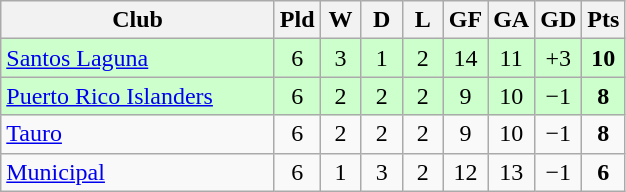<table class="wikitable" style="text-align: center;">
<tr>
<th width="175">Club</th>
<th width="20">Pld</th>
<th width="20">W</th>
<th width="20">D</th>
<th width="20">L</th>
<th width="20">GF</th>
<th width="20">GA</th>
<th width="20">GD</th>
<th width="20">Pts</th>
</tr>
<tr bgcolor=#CCFFCC>
<td align=left> <a href='#'>Santos Laguna</a></td>
<td>6</td>
<td>3</td>
<td>1</td>
<td>2</td>
<td>14</td>
<td>11</td>
<td>+3</td>
<td><strong>10</strong></td>
</tr>
<tr bgcolor=#CCFFCC>
<td align=left> <a href='#'>Puerto Rico Islanders</a></td>
<td>6</td>
<td>2</td>
<td>2</td>
<td>2</td>
<td>9</td>
<td>10</td>
<td>−1</td>
<td><strong>8</strong></td>
</tr>
<tr>
<td align=left> <a href='#'>Tauro</a></td>
<td>6</td>
<td>2</td>
<td>2</td>
<td>2</td>
<td>9</td>
<td>10</td>
<td>−1</td>
<td><strong>8</strong></td>
</tr>
<tr>
<td align=left> <a href='#'>Municipal</a></td>
<td>6</td>
<td>1</td>
<td>3</td>
<td>2</td>
<td>12</td>
<td>13</td>
<td>−1</td>
<td><strong>6</strong></td>
</tr>
</table>
